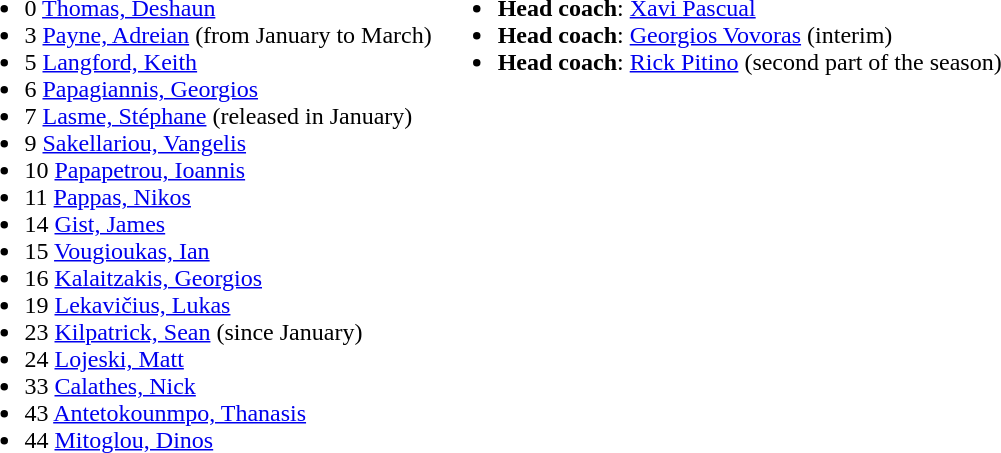<table>
<tr valign="top">
<td><br><ul><li>0  <a href='#'>Thomas, Deshaun</a></li><li>3  <a href='#'>Payne, Adreian</a> (from January to March)</li><li>5  <a href='#'>Langford, Keith</a></li><li>6  <a href='#'>Papagiannis, Georgios</a></li><li>7  <a href='#'>Lasme, Stéphane</a> (released in January)</li><li>9  <a href='#'>Sakellariou, Vangelis</a></li><li>10  <a href='#'>Papapetrou, Ioannis</a></li><li>11  <a href='#'>Pappas, Nikos</a></li><li>14  <a href='#'>Gist, James</a></li><li>15  <a href='#'>Vougioukas, Ian</a></li><li>16  <a href='#'>Kalaitzakis, Georgios</a></li><li>19  <a href='#'>Lekavičius, Lukas</a></li><li>23  <a href='#'>Kilpatrick, Sean</a> (since January)</li><li>24  <a href='#'>Lojeski, Matt</a></li><li>33  <a href='#'>Calathes, Nick</a></li><li>43  <a href='#'>Antetokounmpo, Thanasis</a></li><li>44  <a href='#'>Mitoglou, Dinos</a></li></ul></td>
<td><br><ul><li><strong>Head coach</strong>:  <a href='#'>Xavi Pascual</a></li><li><strong>Head coach</strong>:  <a href='#'>Georgios Vovoras</a> (interim)</li><li><strong>Head coach</strong>:  <a href='#'>Rick Pitino</a> (second part of the season)</li></ul></td>
</tr>
</table>
